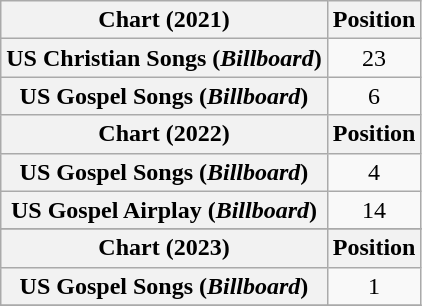<table class="wikitable plainrowheaders" style="text-align:center">
<tr>
<th scope="col">Chart (2021)</th>
<th scope="col">Position</th>
</tr>
<tr>
<th scope="row">US Christian Songs (<em>Billboard</em>)</th>
<td>23</td>
</tr>
<tr>
<th scope="row">US Gospel Songs (<em>Billboard</em>)</th>
<td>6</td>
</tr>
<tr>
<th scope="col">Chart (2022)</th>
<th scope="col">Position</th>
</tr>
<tr>
<th scope="row">US Gospel Songs (<em>Billboard</em>)</th>
<td>4</td>
</tr>
<tr>
<th scope="row">US Gospel Airplay (<em>Billboard</em>)</th>
<td>14</td>
</tr>
<tr>
</tr>
<tr>
<th scope="col">Chart (2023)</th>
<th scope="col">Position</th>
</tr>
<tr>
<th scope="row">US Gospel Songs (<em>Billboard</em>)</th>
<td>1</td>
</tr>
<tr>
</tr>
</table>
